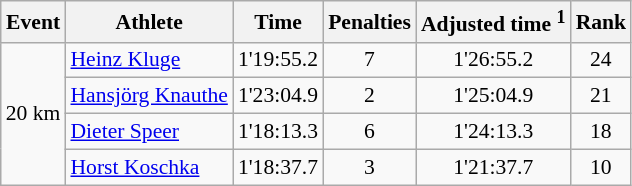<table class="wikitable" style="font-size:90%">
<tr>
<th>Event</th>
<th>Athlete</th>
<th>Time</th>
<th>Penalties</th>
<th>Adjusted time <sup>1</sup></th>
<th>Rank</th>
</tr>
<tr>
<td rowspan="4">20 km</td>
<td><a href='#'>Heinz Kluge</a></td>
<td align="center">1'19:55.2</td>
<td align="center">7</td>
<td align="center">1'26:55.2</td>
<td align="center">24</td>
</tr>
<tr>
<td><a href='#'>Hansjörg Knauthe</a></td>
<td align="center">1'23:04.9</td>
<td align="center">2</td>
<td align="center">1'25:04.9</td>
<td align="center">21</td>
</tr>
<tr>
<td><a href='#'>Dieter Speer</a></td>
<td align="center">1'18:13.3</td>
<td align="center">6</td>
<td align="center">1'24:13.3</td>
<td align="center">18</td>
</tr>
<tr>
<td><a href='#'>Horst Koschka</a></td>
<td align="center">1'18:37.7</td>
<td align="center">3</td>
<td align="center">1'21:37.7</td>
<td align="center">10</td>
</tr>
</table>
